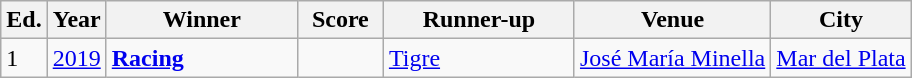<table class="wikitable sortable" width= px>
<tr>
<th width=>Ed.</th>
<th width=>Year</th>
<th width=120px>Winner</th>
<th width=50px>Score</th>
<th width=120px>Runner-up</th>
<th width=>Venue</th>
<th width=>City</th>
</tr>
<tr>
<td>1</td>
<td><a href='#'>2019</a></td>
<td><strong><a href='#'>Racing</a></strong> </td>
<td></td>
<td><a href='#'>Tigre</a> </td>
<td><a href='#'>José María Minella</a></td>
<td><a href='#'>Mar del Plata</a></td>
</tr>
</table>
